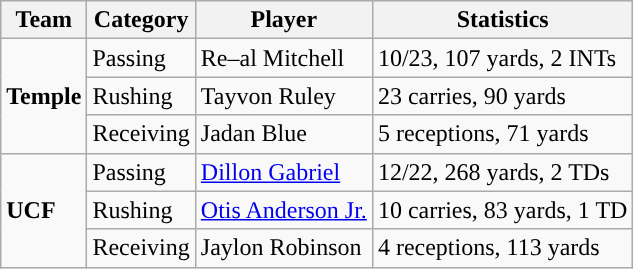<table class="wikitable" style="float: left;">
<tr>
<th>Team</th>
<th>Category</th>
<th>Player</th>
<th>Statistics</th>
</tr>
<tr>
<td rowspan=3><strong>Temple</strong></td>
<td>Passing</td>
<td>Re–al Mitchell</td>
<td>10/23, 107 yards, 2 INTs</td>
</tr>
<tr>
<td>Rushing</td>
<td>Tayvon Ruley</td>
<td>23 carries, 90 yards</td>
</tr>
<tr>
<td>Receiving</td>
<td>Jadan Blue</td>
<td>5 receptions, 71 yards</td>
</tr>
<tr>
<td rowspan=3><strong>UCF</strong></td>
<td>Passing</td>
<td><a href='#'>Dillon Gabriel</a></td>
<td>12/22, 268 yards, 2 TDs</td>
</tr>
<tr>
<td>Rushing</td>
<td><a href='#'>Otis Anderson Jr.</a></td>
<td>10 carries, 83 yards, 1 TD</td>
</tr>
<tr>
<td>Receiving</td>
<td>Jaylon Robinson</td>
<td>4 receptions, 113 yards</td>
</tr>
</table>
